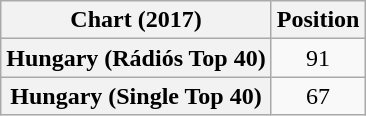<table class="wikitable plainrowheaders sortable" style="text-align:center">
<tr>
<th scope="col">Chart (2017)</th>
<th scope="col">Position</th>
</tr>
<tr>
<th scope="row">Hungary (Rádiós Top 40)</th>
<td>91</td>
</tr>
<tr>
<th scope="row">Hungary (Single Top 40)</th>
<td>67</td>
</tr>
</table>
